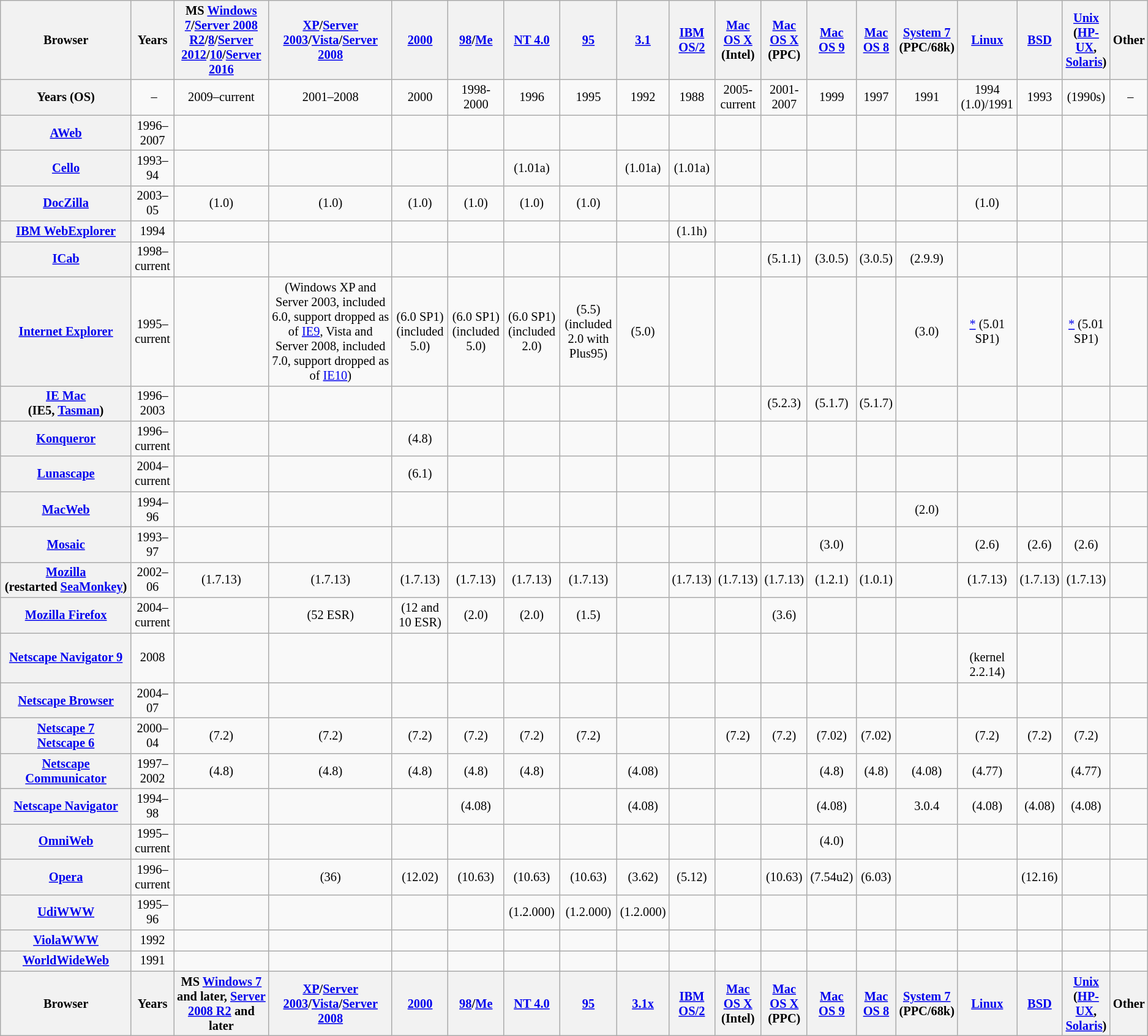<table class="sortable wikitable" style="font-size: 85%; text-align: center; width: auto;">
<tr>
<th style="width: 10em">Browser</th>
<th>Years</th>
<th>MS <a href='#'>Windows 7</a>/<a href='#'>Server 2008 R2</a>/<a href='#'>8</a>/<a href='#'>Server 2012</a>/<a href='#'>10</a>/<a href='#'>Server 2016</a></th>
<th><a href='#'>XP</a>/<a href='#'>Server 2003</a>/<a href='#'>Vista</a>/<a href='#'>Server 2008</a></th>
<th><a href='#'>2000</a></th>
<th><a href='#'>98</a>/<a href='#'>Me</a></th>
<th><a href='#'>NT 4.0</a></th>
<th><a href='#'>95</a></th>
<th><a href='#'>3.1</a></th>
<th><a href='#'>IBM OS/2</a></th>
<th><a href='#'>Mac OS X</a><br>(Intel)</th>
<th><a href='#'>Mac OS X</a><br>(PPC)</th>
<th><a href='#'>Mac OS 9</a></th>
<th><a href='#'>Mac OS 8</a></th>
<th><a href='#'>System 7</a><br> (PPC/68k)</th>
<th><a href='#'>Linux</a></th>
<th><a href='#'>BSD</a></th>
<th><a href='#'>Unix</a><br>(<a href='#'>HP-UX</a>,<br><a href='#'>Solaris</a>)</th>
<th>Other</th>
</tr>
<tr>
<th>Years (OS)</th>
<td> –</td>
<td> 2009–current</td>
<td> 2001–2008</td>
<td> 2000</td>
<td> 1998-2000</td>
<td> 1996</td>
<td> 1995</td>
<td> 1992</td>
<td> 1988</td>
<td> 2005-current</td>
<td> 2001-2007</td>
<td> 1999</td>
<td> 1997</td>
<td> 1991</td>
<td> 1994 (1.0)/1991</td>
<td> 1993</td>
<td> (1990s)</td>
<td> –</td>
</tr>
<tr>
<th><a href='#'>AWeb</a></th>
<td> 1996–2007</td>
<td></td>
<td> </td>
<td> </td>
<td> </td>
<td> </td>
<td> </td>
<td></td>
<td> </td>
<td></td>
<td></td>
<td></td>
<td></td>
<td></td>
<td></td>
<td></td>
<td></td>
<td></td>
</tr>
<tr>
<th><a href='#'>Cello</a><br></th>
<td> 1993–94</td>
<td></td>
<td> </td>
<td> </td>
<td> </td>
<td>  (1.01a)</td>
<td> </td>
<td>  (1.01a)</td>
<td>  (1.01a)</td>
<td></td>
<td></td>
<td></td>
<td></td>
<td></td>
<td></td>
<td></td>
<td></td>
<td></td>
</tr>
<tr>
<th><a href='#'>DocZilla</a></th>
<td> 2003–05</td>
<td> (1.0)</td>
<td>  (1.0)</td>
<td>  (1.0)</td>
<td>  (1.0)</td>
<td>  (1.0)</td>
<td>  (1.0)</td>
<td> </td>
<td> </td>
<td></td>
<td></td>
<td></td>
<td></td>
<td></td>
<td> (1.0)</td>
<td></td>
<td></td>
<td></td>
</tr>
<tr>
<th><a href='#'>IBM WebExplorer</a></th>
<td> 1994</td>
<td></td>
<td> </td>
<td> </td>
<td> </td>
<td> </td>
<td> </td>
<td> </td>
<td>  (1.1h)</td>
<td></td>
<td></td>
<td></td>
<td></td>
<td></td>
<td></td>
<td></td>
<td></td>
<td></td>
</tr>
<tr>
<th><a href='#'>ICab</a></th>
<td> 1998–current</td>
<td></td>
<td> </td>
<td> </td>
<td> </td>
<td> </td>
<td> </td>
<td> </td>
<td> </td>
<td></td>
<td> (5.1.1)</td>
<td> (3.0.5)</td>
<td>  (3.0.5)</td>
<td>  (2.9.9)</td>
<td></td>
<td></td>
<td></td>
<td></td>
</tr>
<tr>
<th><a href='#'>Internet Explorer</a></th>
<td> 1995–current</td>
<td></td>
<td>  (Windows XP and Server 2003, included 6.0, support dropped as of <a href='#'>IE9</a>, Vista and Server 2008, included 7.0, support dropped as of <a href='#'>IE10</a>)</td>
<td>  (6.0 SP1) (included 5.0)</td>
<td>  (6.0 SP1) (included 5.0)</td>
<td>  (6.0 SP1) (included 2.0)</td>
<td>  (5.5) (included 2.0 with Plus95)</td>
<td>  (5.0)</td>
<td> </td>
<td></td>
<td></td>
<td></td>
<td> </td>
<td>  (3.0)</td>
<td><a href='#'>*</a> (5.01 SP1)</td>
<td></td>
<td><a href='#'>*</a> (5.01 SP1)</td>
<td></td>
</tr>
<tr>
<th><a href='#'>IE Mac</a><br>(IE5, <a href='#'>Tasman</a>)</th>
<td> 1996–2003</td>
<td></td>
<td> </td>
<td> </td>
<td> </td>
<td> </td>
<td> </td>
<td> </td>
<td> </td>
<td></td>
<td> (5.2.3)</td>
<td> (5.1.7)</td>
<td>  (5.1.7)</td>
<td> </td>
<td></td>
<td></td>
<td></td>
<td></td>
</tr>
<tr>
<th><a href='#'>Konqueror</a></th>
<td> 1996–current</td>
<td></td>
<td> </td>
<td>  (4.8)</td>
<td> </td>
<td> </td>
<td> </td>
<td> </td>
<td> </td>
<td></td>
<td></td>
<td></td>
<td> </td>
<td> </td>
<td></td>
<td></td>
<td></td>
<td></td>
</tr>
<tr>
<th><a href='#'>Lunascape</a></th>
<td> 2004–current</td>
<td></td>
<td> </td>
<td>  (6.1)</td>
<td> </td>
<td> </td>
<td> </td>
<td> </td>
<td> </td>
<td></td>
<td></td>
<td></td>
<td> </td>
<td> </td>
<td></td>
<td></td>
<td></td>
<td></td>
</tr>
<tr>
<th><a href='#'>MacWeb</a></th>
<td> 1994–96</td>
<td></td>
<td> </td>
<td> </td>
<td> </td>
<td> </td>
<td> </td>
<td> </td>
<td> </td>
<td></td>
<td></td>
<td></td>
<td> </td>
<td>  (2.0)</td>
<td></td>
<td></td>
<td></td>
<td></td>
</tr>
<tr>
<th><a href='#'>Mosaic</a></th>
<td> 1993–97</td>
<td></td>
<td> </td>
<td> </td>
<td> </td>
<td> </td>
<td> </td>
<td> </td>
<td> </td>
<td></td>
<td></td>
<td> (3.0)</td>
<td> </td>
<td> </td>
<td> (2.6)</td>
<td> (2.6)</td>
<td> (2.6)</td>
<td></td>
</tr>
<tr>
<th><a href='#'>Mozilla</a><br>(restarted <a href='#'>SeaMonkey</a>)</th>
<td> 2002–06</td>
<td> (1.7.13)</td>
<td>  (1.7.13)</td>
<td>  (1.7.13)</td>
<td>  (1.7.13)</td>
<td>  (1.7.13)</td>
<td>  (1.7.13)</td>
<td> </td>
<td>  (1.7.13)</td>
<td> (1.7.13)</td>
<td> (1.7.13)</td>
<td> (1.2.1)</td>
<td>  (1.0.1)</td>
<td> </td>
<td> (1.7.13)</td>
<td> (1.7.13)</td>
<td> (1.7.13)</td>
<td></td>
</tr>
<tr>
<th><a href='#'>Mozilla Firefox</a></th>
<td> 2004–current</td>
<td></td>
<td>  (52 ESR)</td>
<td>  (12 and 10 ESR)</td>
<td>  (2.0)</td>
<td>  (2.0)</td>
<td>  (1.5)</td>
<td> </td>
<td> </td>
<td></td>
<td> (3.6)</td>
<td></td>
<td></td>
<td></td>
<td></td>
<td></td>
<td></td>
<td></td>
</tr>
<tr>
<th><a href='#'>Netscape Navigator 9</a></th>
<td> 2008</td>
<td></td>
<td> </td>
<td> </td>
<td> </td>
<td> </td>
<td> </td>
<td></td>
<td></td>
<td></td>
<td></td>
<td></td>
<td></td>
<td></td>
<td><br>(kernel 2.2.14)</td>
<td></td>
<td></td>
<td></td>
</tr>
<tr>
<th><a href='#'>Netscape Browser</a></th>
<td> 2004–07</td>
<td></td>
<td> </td>
<td> </td>
<td> </td>
<td> </td>
<td> </td>
<td></td>
<td></td>
<td></td>
<td></td>
<td></td>
<td></td>
<td></td>
<td></td>
<td></td>
<td></td>
<td></td>
</tr>
<tr>
<th><a href='#'>Netscape 7</a><br><a href='#'>Netscape 6</a></th>
<td> 2000–04</td>
<td> (7.2)</td>
<td>  (7.2)</td>
<td>  (7.2)</td>
<td>  (7.2)</td>
<td>  (7.2)</td>
<td>  (7.2)</td>
<td> </td>
<td> </td>
<td> (7.2)</td>
<td> (7.2)</td>
<td> (7.02)</td>
<td>  (7.02)</td>
<td> </td>
<td> (7.2)</td>
<td> (7.2)</td>
<td> (7.2)</td>
<td></td>
</tr>
<tr>
<th><a href='#'>Netscape Communicator</a></th>
<td> 1997–2002</td>
<td> (4.8)</td>
<td>  (4.8)</td>
<td>  (4.8)</td>
<td>  (4.8)</td>
<td>  (4.8)</td>
<td> </td>
<td>  (4.08)</td>
<td> </td>
<td></td>
<td></td>
<td> (4.8)</td>
<td>  (4.8)</td>
<td>  (4.08)</td>
<td> (4.77)</td>
<td></td>
<td> (4.77)</td>
<td></td>
</tr>
<tr>
<th><a href='#'>Netscape Navigator</a></th>
<td> 1994–98</td>
<td></td>
<td> </td>
<td> </td>
<td>  (4.08)</td>
<td> </td>
<td> </td>
<td>  (4.08)</td>
<td> </td>
<td></td>
<td></td>
<td> (4.08)</td>
<td> </td>
<td>  3.0.4</td>
<td> (4.08)</td>
<td> (4.08)</td>
<td> (4.08)</td>
<td></td>
</tr>
<tr>
<th><a href='#'>OmniWeb</a></th>
<td> 1995–current</td>
<td></td>
<td> </td>
<td> </td>
<td> </td>
<td> </td>
<td> </td>
<td></td>
<td> </td>
<td></td>
<td></td>
<td> (4.0)</td>
<td></td>
<td></td>
<td></td>
<td></td>
<td></td>
<td></td>
</tr>
<tr>
<th><a href='#'>Opera</a></th>
<td> 1996–current</td>
<td></td>
<td>  (36)</td>
<td>  (12.02)</td>
<td>  (10.63)</td>
<td>  (10.63)</td>
<td>  (10.63)</td>
<td>  (3.62)</td>
<td>  (5.12)</td>
<td></td>
<td> (10.63)</td>
<td> (7.54u2)</td>
<td>  (6.03)</td>
<td> </td>
<td></td>
<td> (12.16)</td>
<td></td>
<td></td>
</tr>
<tr>
<th><a href='#'>UdiWWW</a></th>
<td> 1995–96</td>
<td></td>
<td> </td>
<td> </td>
<td> </td>
<td> (1.2.000)</td>
<td> (1.2.000)</td>
<td>  (1.2.000)</td>
<td> </td>
<td></td>
<td></td>
<td></td>
<td></td>
<td> </td>
<td></td>
<td></td>
<td></td>
<td></td>
</tr>
<tr>
<th><a href='#'>ViolaWWW</a></th>
<td> 1992</td>
<td></td>
<td> </td>
<td> </td>
<td> </td>
<td> </td>
<td> </td>
<td> </td>
<td> </td>
<td></td>
<td></td>
<td></td>
<td></td>
<td> </td>
<td></td>
<td></td>
<td></td>
<td></td>
</tr>
<tr>
<th><a href='#'>WorldWideWeb</a></th>
<td> 1991</td>
<td></td>
<td> </td>
<td> </td>
<td></td>
<td></td>
<td></td>
<td></td>
<td></td>
<td></td>
<td></td>
<td></td>
<td></td>
<td></td>
<td></td>
<td></td>
<td></td>
<td></td>
</tr>
<tr class="sortbottom">
<th>Browser</th>
<th>Years</th>
<th>MS <a href='#'>Windows 7</a> and later, <a href='#'>Server 2008 R2</a> and later</th>
<th><a href='#'>XP</a>/<a href='#'>Server 2003</a>/<a href='#'>Vista</a>/<a href='#'>Server 2008</a></th>
<th><a href='#'>2000</a></th>
<th><a href='#'>98</a>/<a href='#'>Me</a></th>
<th><a href='#'>NT 4.0</a></th>
<th><a href='#'>95</a></th>
<th><a href='#'>3.1x</a></th>
<th><a href='#'>IBM OS/2</a></th>
<th><a href='#'>Mac OS X</a><br>(Intel)</th>
<th><a href='#'>Mac OS X</a><br>(PPC)</th>
<th><a href='#'>Mac OS 9</a></th>
<th><a href='#'>Mac OS 8</a></th>
<th><a href='#'>System 7</a><br> (PPC/68k)</th>
<th><a href='#'>Linux</a></th>
<th><a href='#'>BSD</a></th>
<th><a href='#'>Unix</a><br>(<a href='#'>HP-UX</a>,<br><a href='#'>Solaris</a>)</th>
<th>Other</th>
</tr>
</table>
